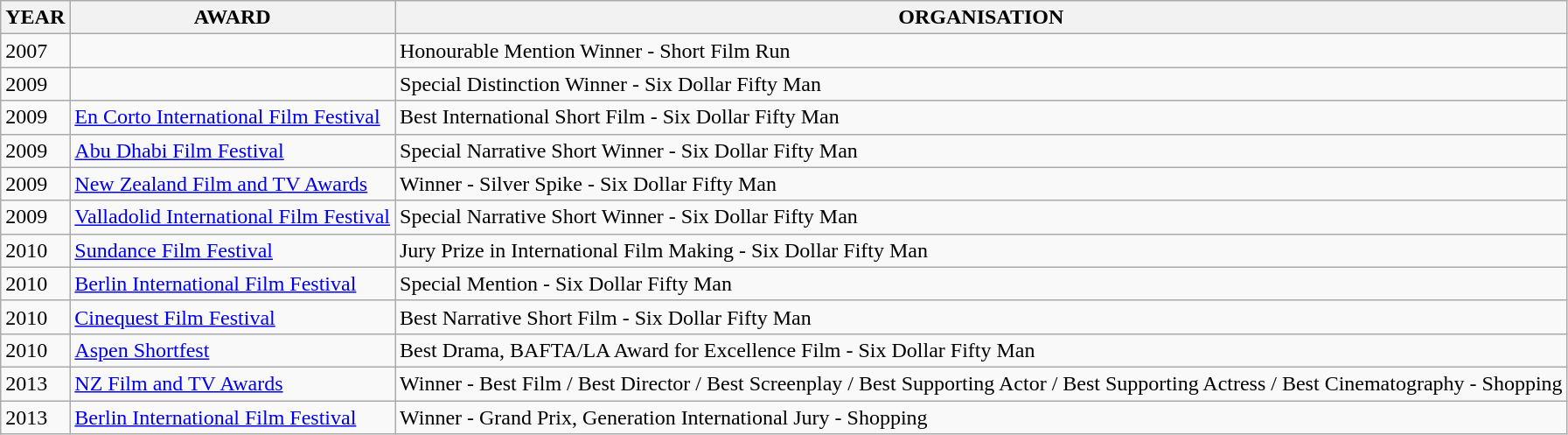<table class="wikitable">
<tr>
<th>YEAR</th>
<th>AWARD</th>
<th>ORGANISATION</th>
</tr>
<tr>
<td>2007</td>
<td></td>
<td>Honourable Mention Winner - Short Film Run</td>
</tr>
<tr>
<td>2009</td>
<td></td>
<td>Special Distinction Winner - Six Dollar Fifty Man</td>
</tr>
<tr>
<td>2009</td>
<td><a href='#'>En Corto International Film Festival</a></td>
<td>Best International Short Film - Six Dollar Fifty Man</td>
</tr>
<tr>
<td>2009</td>
<td><a href='#'>Abu Dhabi Film Festival</a></td>
<td>Special Narrative Short Winner - Six Dollar Fifty Man</td>
</tr>
<tr>
<td>2009</td>
<td><a href='#'>New Zealand Film and TV Awards</a></td>
<td>Winner - Silver Spike - Six Dollar Fifty Man</td>
</tr>
<tr>
<td>2009</td>
<td><a href='#'>Valladolid International Film Festival</a></td>
<td>Special Narrative Short Winner - Six Dollar Fifty Man</td>
</tr>
<tr>
<td>2010</td>
<td><a href='#'>Sundance Film Festival</a></td>
<td>Jury Prize in International Film Making - Six Dollar Fifty Man</td>
</tr>
<tr>
<td>2010</td>
<td><a href='#'>Berlin International Film Festival</a></td>
<td>Special Mention - Six Dollar Fifty Man</td>
</tr>
<tr>
<td>2010</td>
<td><a href='#'>Cinequest Film Festival</a></td>
<td>Best Narrative Short Film - Six Dollar Fifty Man</td>
</tr>
<tr>
<td>2010</td>
<td><a href='#'>Aspen Shortfest</a></td>
<td>Best Drama, BAFTA/LA Award for Excellence Film - Six Dollar Fifty Man</td>
</tr>
<tr>
<td>2013</td>
<td><a href='#'>NZ Film and TV Awards</a></td>
<td>Winner - Best Film / Best Director / Best Screenplay / Best Supporting Actor / Best Supporting Actress / Best Cinematography - Shopping</td>
</tr>
<tr>
<td>2013</td>
<td><a href='#'>Berlin International Film Festival</a></td>
<td>Winner - Grand Prix, Generation International Jury - Shopping</td>
</tr>
</table>
